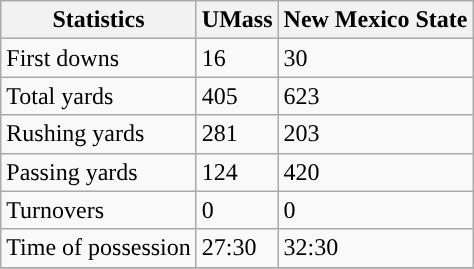<table class="wikitable">
<tr>
<th>Statistics</th>
<th>UMass</th>
<th>New Mexico State</th>
</tr>
<tr>
<td>First downs</td>
<td>16</td>
<td>30</td>
</tr>
<tr>
<td>Total yards</td>
<td>405</td>
<td>623</td>
</tr>
<tr>
<td>Rushing yards</td>
<td>281</td>
<td>203</td>
</tr>
<tr>
<td>Passing yards</td>
<td>124</td>
<td>420</td>
</tr>
<tr>
<td>Turnovers</td>
<td>0</td>
<td>0</td>
</tr>
<tr>
<td>Time of possession</td>
<td>27:30</td>
<td>32:30</td>
</tr>
<tr>
</tr>
</table>
